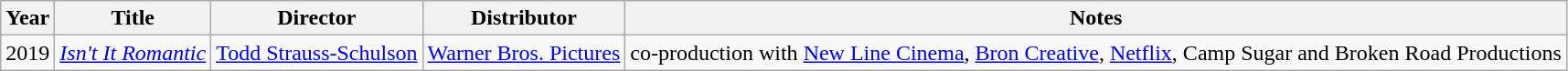<table class="wikitable sortable">
<tr>
<th>Year</th>
<th>Title</th>
<th>Director</th>
<th>Distributor</th>
<th>Notes</th>
</tr>
<tr>
<td>2019</td>
<td><em><a href='#'>Isn't It Romantic</a></em></td>
<td><a href='#'>Todd Strauss-Schulson</a></td>
<td><a href='#'>Warner Bros. Pictures</a></td>
<td>co-production with <a href='#'>New Line Cinema</a>, <a href='#'>Bron Creative</a>, <a href='#'>Netflix</a>, Camp Sugar and Broken Road Productions</td>
</tr>
</table>
